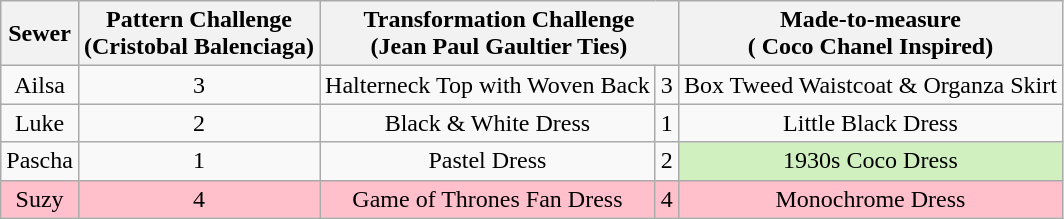<table class="wikitable" style="text-align:center;">
<tr>
<th>Sewer</th>
<th>Pattern Challenge<br>(Cristobal Balenciaga)</th>
<th colspan="2">Transformation Challenge<br>(Jean Paul Gaultier Ties)</th>
<th>Made-to-measure<br>( Coco Chanel Inspired)</th>
</tr>
<tr>
<td>Ailsa</td>
<td>3</td>
<td>Halterneck Top with Woven Back</td>
<td>3</td>
<td>Box Tweed Waistcoat & Organza Skirt</td>
</tr>
<tr>
<td>Luke</td>
<td>2</td>
<td>Black & White Dress</td>
<td>1</td>
<td>Little Black Dress</td>
</tr>
<tr>
<td>Pascha</td>
<td>1</td>
<td>Pastel Dress</td>
<td>2</td>
<td style="background:#d0f0c0">1930s Coco Dress</td>
</tr>
<tr style="background:pink">
<td>Suzy</td>
<td>4</td>
<td>Game of Thrones Fan Dress</td>
<td>4</td>
<td>Monochrome Dress</td>
</tr>
</table>
